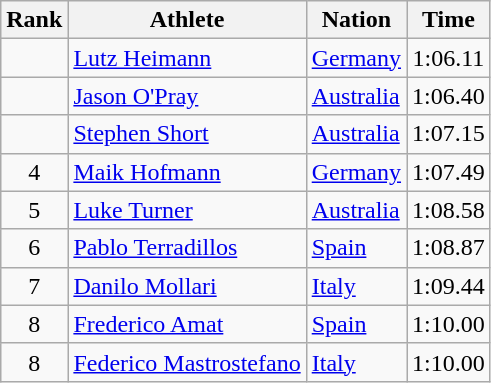<table class="wikitable sortable" style="text-align:center">
<tr>
<th>Rank</th>
<th>Athlete</th>
<th>Nation</th>
<th>Time</th>
</tr>
<tr>
<td></td>
<td align=left><a href='#'>Lutz Heimann</a></td>
<td align=left> <a href='#'>Germany</a></td>
<td>1:06.11</td>
</tr>
<tr>
<td></td>
<td align=left><a href='#'>Jason O'Pray</a></td>
<td align=left> <a href='#'>Australia</a></td>
<td>1:06.40</td>
</tr>
<tr>
<td></td>
<td align=left><a href='#'>Stephen Short</a></td>
<td align=left> <a href='#'>Australia</a></td>
<td>1:07.15</td>
</tr>
<tr>
<td>4</td>
<td align=left><a href='#'>Maik Hofmann</a></td>
<td align=left> <a href='#'>Germany</a></td>
<td>1:07.49</td>
</tr>
<tr>
<td>5</td>
<td align=left><a href='#'>Luke Turner</a></td>
<td align=left> <a href='#'>Australia</a></td>
<td>1:08.58</td>
</tr>
<tr>
<td>6</td>
<td align=left><a href='#'>Pablo Terradillos</a></td>
<td align=left> <a href='#'>Spain</a></td>
<td>1:08.87</td>
</tr>
<tr>
<td>7</td>
<td align=left><a href='#'>Danilo Mollari</a></td>
<td align=left> <a href='#'>Italy</a></td>
<td>1:09.44</td>
</tr>
<tr>
<td>8</td>
<td align=left><a href='#'>Frederico Amat</a></td>
<td align=left> <a href='#'>Spain</a></td>
<td>1:10.00</td>
</tr>
<tr>
<td>8</td>
<td align=left><a href='#'>Federico Mastrostefano</a></td>
<td align=left> <a href='#'>Italy</a></td>
<td>1:10.00</td>
</tr>
</table>
